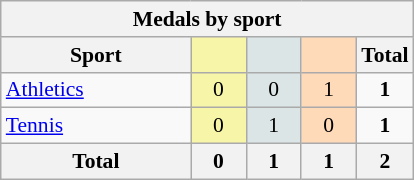<table class="wikitable" style="font-size:90%; text-align:center;">
<tr>
<th colspan=5>Medals by sport</th>
</tr>
<tr>
<th width=120>Sport</th>
<th scope="col" width=30 style="background:#F7F6A8;"></th>
<th scope="col" width=30 style="background:#DCE5E5;"></th>
<th scope="col" width=30 style="background:#FFDAB9;"></th>
<th width=30>Total</th>
</tr>
<tr>
<td align=left><a href='#'>Athletics</a></td>
<td style="background:#F7F6A8;">0</td>
<td style="background:#DCE5E5;">0</td>
<td style="background:#FFDAB9;">1</td>
<td><strong>1</strong></td>
</tr>
<tr>
<td align=left><a href='#'>Tennis</a></td>
<td style="background:#F7F6A8;">0</td>
<td style="background:#DCE5E5;">1</td>
<td style="background:#FFDAB9;">0</td>
<td><strong>1</strong></td>
</tr>
<tr class="sortbottom">
<th>Total</th>
<th>0</th>
<th>1</th>
<th>1</th>
<th>2</th>
</tr>
</table>
